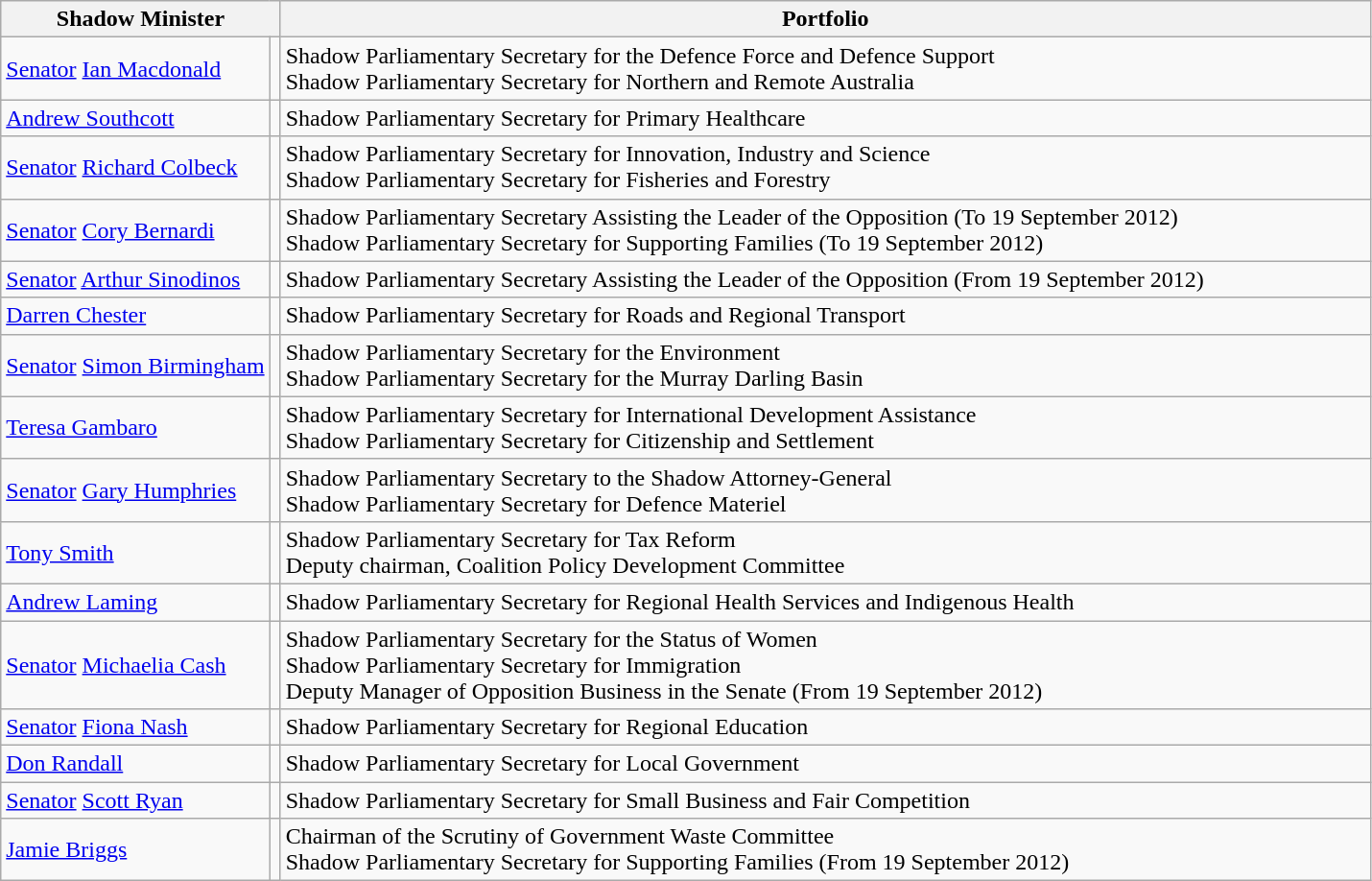<table class="wikitable">
<tr>
<th width=80 colspan="2">Shadow Minister</th>
<th width=750>Portfolio</th>
</tr>
<tr>
<td><a href='#'>Senator</a> <a href='#'>Ian Macdonald</a></td>
<td></td>
<td>Shadow Parliamentary Secretary for the Defence Force and Defence Support<br>Shadow Parliamentary Secretary for Northern and Remote Australia</td>
</tr>
<tr>
<td><a href='#'>Andrew Southcott</a> </td>
<td></td>
<td>Shadow Parliamentary Secretary for Primary Healthcare</td>
</tr>
<tr>
<td><a href='#'>Senator</a> <a href='#'>Richard Colbeck</a></td>
<td></td>
<td>Shadow Parliamentary Secretary for Innovation, Industry and Science<br>Shadow Parliamentary Secretary for Fisheries and Forestry</td>
</tr>
<tr>
<td><a href='#'>Senator</a> <a href='#'>Cory Bernardi</a></td>
<td></td>
<td>Shadow Parliamentary Secretary Assisting the Leader of the Opposition (To 19 September 2012)<br>Shadow Parliamentary Secretary for Supporting Families (To 19 September 2012)</td>
</tr>
<tr>
<td><a href='#'>Senator</a> <a href='#'>Arthur Sinodinos</a></td>
<td></td>
<td>Shadow Parliamentary Secretary Assisting the Leader of the Opposition (From 19 September 2012)</td>
</tr>
<tr>
<td><a href='#'>Darren Chester</a> </td>
<td></td>
<td>Shadow Parliamentary Secretary for Roads and Regional Transport</td>
</tr>
<tr>
<td><a href='#'>Senator</a> <a href='#'>Simon Birmingham</a></td>
<td></td>
<td>Shadow Parliamentary Secretary for the Environment<br>Shadow Parliamentary Secretary for the Murray Darling Basin</td>
</tr>
<tr>
<td><a href='#'>Teresa Gambaro</a> </td>
<td></td>
<td>Shadow Parliamentary Secretary for International Development Assistance<br>Shadow Parliamentary Secretary for Citizenship and Settlement</td>
</tr>
<tr>
<td><a href='#'>Senator</a> <a href='#'>Gary Humphries</a></td>
<td></td>
<td>Shadow Parliamentary Secretary to the Shadow Attorney-General<br>Shadow Parliamentary Secretary for Defence Materiel</td>
</tr>
<tr>
<td><a href='#'>Tony Smith</a> </td>
<td></td>
<td>Shadow Parliamentary Secretary for Tax Reform<br>Deputy chairman, Coalition Policy Development Committee</td>
</tr>
<tr>
<td><a href='#'>Andrew Laming</a> </td>
<td></td>
<td>Shadow Parliamentary Secretary for Regional Health Services and Indigenous Health</td>
</tr>
<tr>
<td><a href='#'>Senator</a> <a href='#'>Michaelia Cash</a></td>
<td></td>
<td>Shadow Parliamentary Secretary for the Status of Women<br>Shadow Parliamentary Secretary for Immigration<br>Deputy Manager of Opposition Business in the Senate (From 19 September 2012)</td>
</tr>
<tr>
<td><a href='#'>Senator</a> <a href='#'>Fiona Nash</a></td>
<td></td>
<td>Shadow Parliamentary Secretary for Regional Education</td>
</tr>
<tr>
<td><a href='#'>Don Randall</a> </td>
<td></td>
<td>Shadow Parliamentary Secretary for Local Government</td>
</tr>
<tr>
<td><a href='#'>Senator</a> <a href='#'>Scott Ryan</a></td>
<td></td>
<td>Shadow Parliamentary Secretary for Small Business and Fair Competition</td>
</tr>
<tr>
<td><a href='#'>Jamie Briggs</a> </td>
<td></td>
<td>Chairman of the Scrutiny of Government Waste Committee<br>Shadow Parliamentary Secretary for Supporting Families (From 19 September 2012)</td>
</tr>
</table>
